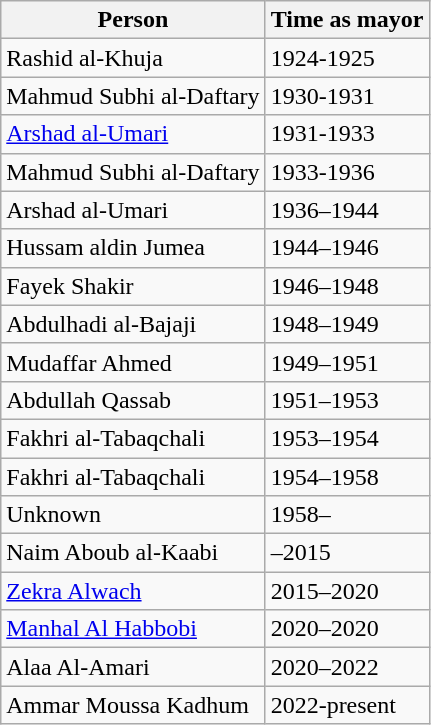<table class="wikitable">
<tr>
<th>Person</th>
<th>Time as mayor</th>
</tr>
<tr>
<td>Rashid al-Khuja</td>
<td>1924-1925</td>
</tr>
<tr>
<td>Mahmud Subhi al-Daftary</td>
<td>1930-1931</td>
</tr>
<tr>
<td><a href='#'>Arshad al-Umari</a></td>
<td>1931-1933</td>
</tr>
<tr>
<td>Mahmud Subhi al-Daftary</td>
<td>1933-1936</td>
</tr>
<tr>
<td>Arshad al-Umari</td>
<td>1936–1944</td>
</tr>
<tr>
<td>Hussam aldin Jumea</td>
<td>1944–1946</td>
</tr>
<tr>
<td>Fayek Shakir</td>
<td>1946–1948</td>
</tr>
<tr>
<td>Abdulhadi al-Bajaji</td>
<td>1948–1949</td>
</tr>
<tr>
<td>Mudaffar Ahmed</td>
<td>1949–1951</td>
</tr>
<tr>
<td>Abdullah Qassab</td>
<td>1951–1953</td>
</tr>
<tr>
<td>Fakhri al-Tabaqchali</td>
<td>1953–1954</td>
</tr>
<tr>
<td>Fakhri al-Tabaqchali</td>
<td>1954–1958</td>
</tr>
<tr>
<td>Unknown</td>
<td>1958–</td>
</tr>
<tr>
<td>Naim Aboub al-Kaabi</td>
<td>–2015</td>
</tr>
<tr>
<td><a href='#'>Zekra Alwach</a></td>
<td>2015–2020</td>
</tr>
<tr>
<td><a href='#'>Manhal Al Habbobi</a></td>
<td>2020–2020</td>
</tr>
<tr>
<td>Alaa Al-Amari</td>
<td>2020–2022</td>
</tr>
<tr>
<td>Ammar Moussa Kadhum</td>
<td>2022-present</td>
</tr>
</table>
